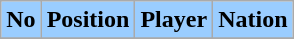<table class="wikitable sortable">
<tr>
<th style="color:#green; background:#9acdff;">No</th>
<th style="color:#green; background:#9acdff;">Position</th>
<th style="color:#green; background:#9acdff;">Player</th>
<th style="color:#green; background:#9acdff;">Nation</th>
</tr>
<tr>
</tr>
</table>
